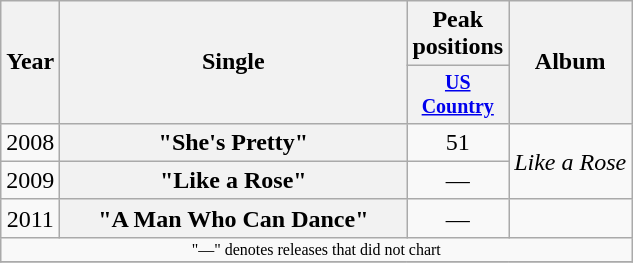<table class="wikitable plainrowheaders" style="text-align:center;">
<tr>
<th rowspan="2">Year</th>
<th rowspan="2" style="width:14em;">Single</th>
<th colspan="1">Peak positions</th>
<th rowspan="2">Album</th>
</tr>
<tr style="font-size:smaller;">
<th width="60"><a href='#'>US Country</a></th>
</tr>
<tr>
<td>2008</td>
<th scope="row">"She's Pretty"</th>
<td>51</td>
<td align="left" rowspan="2"><em>Like a Rose</em></td>
</tr>
<tr>
<td>2009</td>
<th scope="row">"Like a Rose"</th>
<td>—</td>
</tr>
<tr>
<td>2011</td>
<th scope="row">"A Man Who Can Dance"</th>
<td>—</td>
<td></td>
</tr>
<tr>
<td colspan="4" style="font-size:8pt">"—" denotes releases that did not chart</td>
</tr>
<tr>
</tr>
</table>
